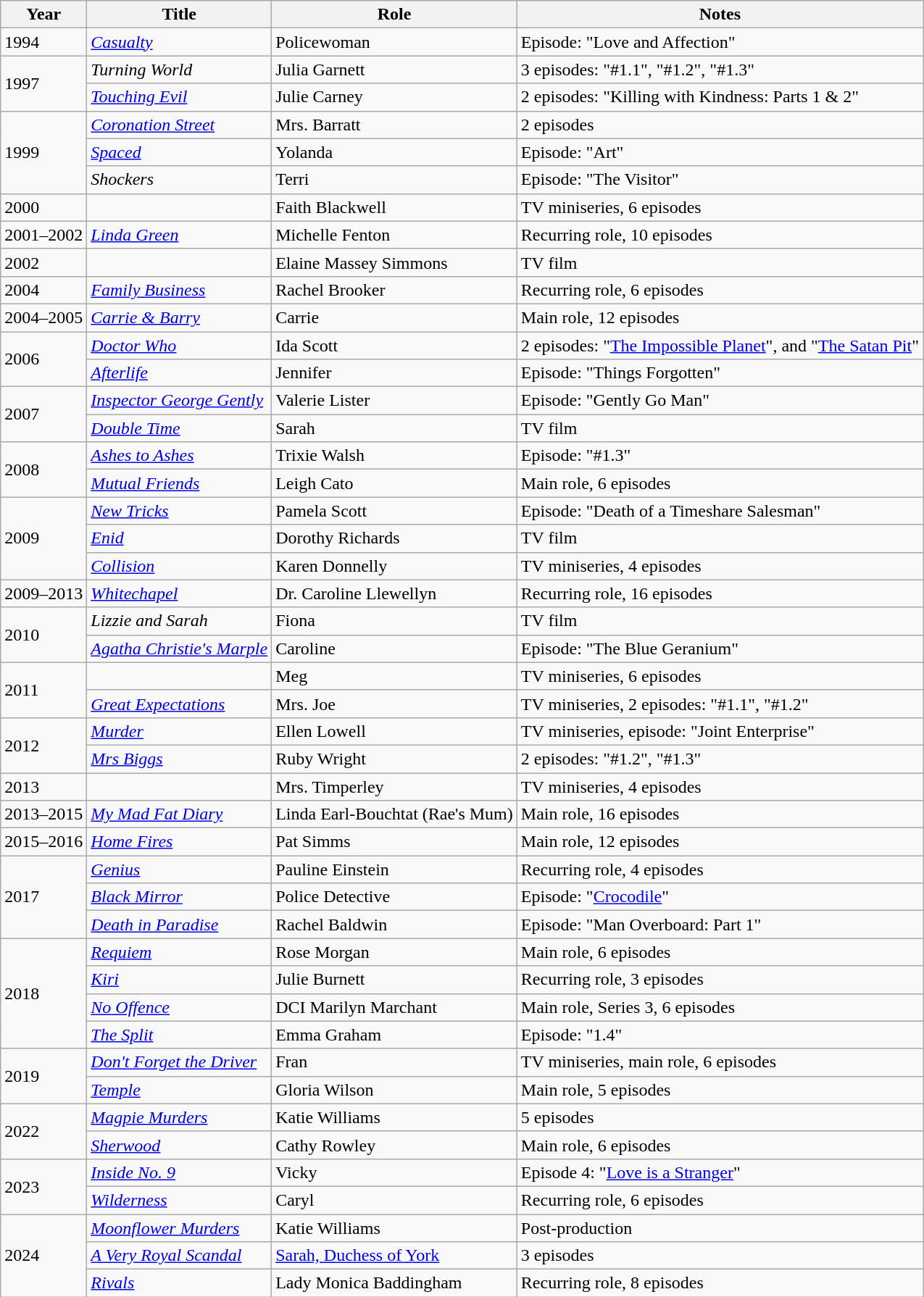<table class="wikitable sortable">
<tr>
<th>Year</th>
<th>Title</th>
<th>Role</th>
<th class="unsortable">Notes</th>
</tr>
<tr>
<td>1994</td>
<td><em><a href='#'>Casualty</a></em></td>
<td>Policewoman</td>
<td>Episode: "Love and Affection"</td>
</tr>
<tr>
<td rowspan="2">1997</td>
<td><em>Turning World</em></td>
<td>Julia Garnett</td>
<td>3 episodes: "#1.1", "#1.2", "#1.3"</td>
</tr>
<tr>
<td><em><a href='#'>Touching Evil</a></em></td>
<td>Julie Carney</td>
<td>2 episodes: "Killing with Kindness: Parts 1 & 2"</td>
</tr>
<tr>
<td rowspan="3">1999</td>
<td><em><a href='#'>Coronation Street</a></em></td>
<td>Mrs. Barratt</td>
<td>2 episodes</td>
</tr>
<tr>
<td><em><a href='#'>Spaced</a></em></td>
<td>Yolanda</td>
<td>Episode: "Art"</td>
</tr>
<tr>
<td><em>Shockers</em></td>
<td>Terri</td>
<td>Episode: "The Visitor"</td>
</tr>
<tr>
<td>2000</td>
<td><em></em></td>
<td>Faith Blackwell</td>
<td>TV miniseries, 6 episodes</td>
</tr>
<tr>
<td>2001–2002</td>
<td><em><a href='#'>Linda Green</a></em></td>
<td>Michelle Fenton</td>
<td>Recurring role, 10 episodes</td>
</tr>
<tr>
<td>2002</td>
<td><em></em></td>
<td>Elaine Massey Simmons</td>
<td>TV film</td>
</tr>
<tr>
<td>2004</td>
<td><em><a href='#'>Family Business</a></em></td>
<td>Rachel Brooker</td>
<td>Recurring role, 6 episodes</td>
</tr>
<tr>
<td>2004–2005</td>
<td><em><a href='#'>Carrie & Barry</a></em></td>
<td>Carrie</td>
<td>Main role, 12 episodes</td>
</tr>
<tr>
<td rowspan="2">2006</td>
<td><em><a href='#'>Doctor Who</a></em></td>
<td>Ida Scott</td>
<td>2 episodes: "<a href='#'>The Impossible Planet</a>", and "<a href='#'>The Satan Pit</a>"</td>
</tr>
<tr>
<td><em><a href='#'>Afterlife</a></em></td>
<td>Jennifer</td>
<td>Episode: "Things Forgotten"</td>
</tr>
<tr>
<td rowspan="2">2007</td>
<td><em><a href='#'>Inspector George Gently</a></em></td>
<td>Valerie Lister</td>
<td>Episode: "Gently Go Man"</td>
</tr>
<tr>
<td><em><a href='#'>Double Time</a></em></td>
<td>Sarah</td>
<td>TV film</td>
</tr>
<tr>
<td rowspan="2">2008</td>
<td><em><a href='#'>Ashes to Ashes</a></em></td>
<td>Trixie Walsh</td>
<td>Episode: "#1.3"</td>
</tr>
<tr>
<td><em><a href='#'>Mutual Friends</a></em></td>
<td>Leigh Cato</td>
<td>Main role, 6 episodes</td>
</tr>
<tr>
<td rowspan="3">2009</td>
<td><em><a href='#'>New Tricks</a></em></td>
<td>Pamela Scott</td>
<td>Episode: "Death of a Timeshare Salesman"</td>
</tr>
<tr>
<td><em><a href='#'>Enid</a></em></td>
<td>Dorothy Richards</td>
<td>TV film</td>
</tr>
<tr>
<td><em><a href='#'>Collision</a></em></td>
<td>Karen Donnelly</td>
<td>TV miniseries, 4 episodes</td>
</tr>
<tr>
<td>2009–2013</td>
<td><em><a href='#'>Whitechapel</a></em></td>
<td>Dr. Caroline Llewellyn</td>
<td>Recurring role, 16 episodes</td>
</tr>
<tr>
<td rowspan="2">2010</td>
<td><em>Lizzie and Sarah</em></td>
<td>Fiona</td>
<td>TV film</td>
</tr>
<tr>
<td><em><a href='#'>Agatha Christie's Marple</a></em></td>
<td>Caroline</td>
<td>Episode: "The Blue Geranium"</td>
</tr>
<tr>
<td rowspan="2">2011</td>
<td><em></em></td>
<td>Meg</td>
<td>TV miniseries, 6 episodes</td>
</tr>
<tr>
<td><em><a href='#'>Great Expectations</a></em></td>
<td>Mrs. Joe</td>
<td>TV miniseries, 2 episodes: "#1.1", "#1.2"</td>
</tr>
<tr>
<td rowspan="2">2012</td>
<td><em><a href='#'>Murder</a></em></td>
<td>Ellen Lowell</td>
<td>TV miniseries, episode: "Joint Enterprise"</td>
</tr>
<tr>
<td><em><a href='#'>Mrs Biggs</a></em></td>
<td>Ruby Wright</td>
<td>2 episodes: "#1.2", "#1.3"</td>
</tr>
<tr>
<td>2013</td>
<td><em></em></td>
<td>Mrs. Timperley</td>
<td>TV miniseries, 4 episodes</td>
</tr>
<tr>
<td>2013–2015</td>
<td><em><a href='#'>My Mad Fat Diary</a></em></td>
<td>Linda Earl-Bouchtat (Rae's Mum)</td>
<td>Main role, 16 episodes</td>
</tr>
<tr>
<td>2015–2016</td>
<td><em><a href='#'>Home Fires</a></em></td>
<td>Pat Simms</td>
<td>Main role, 12 episodes</td>
</tr>
<tr>
<td rowspan="3">2017</td>
<td><em><a href='#'>Genius</a></em></td>
<td>Pauline Einstein</td>
<td>Recurring role, 4 episodes</td>
</tr>
<tr>
<td><em><a href='#'>Black Mirror</a></em></td>
<td>Police Detective</td>
<td>Episode: "<a href='#'>Crocodile</a>"</td>
</tr>
<tr>
<td><em><a href='#'>Death in Paradise</a></em></td>
<td>Rachel Baldwin</td>
<td>Episode: "Man Overboard: Part 1"</td>
</tr>
<tr>
<td rowspan="4">2018</td>
<td><em><a href='#'>Requiem</a></em></td>
<td>Rose Morgan</td>
<td>Main role, 6 episodes</td>
</tr>
<tr>
<td><em><a href='#'>Kiri</a></em></td>
<td>Julie Burnett</td>
<td>Recurring role, 3 episodes</td>
</tr>
<tr>
<td><em><a href='#'>No Offence</a></em></td>
<td>DCI Marilyn Marchant</td>
<td>Main role, Series 3, 6 episodes</td>
</tr>
<tr>
<td><em><a href='#'>The Split</a></em></td>
<td>Emma Graham</td>
<td>Episode: "1.4"</td>
</tr>
<tr>
<td rowspan="2">2019</td>
<td><em><a href='#'>Don't Forget the Driver</a></em></td>
<td>Fran</td>
<td>TV miniseries, main role, 6 episodes</td>
</tr>
<tr>
<td><em><a href='#'>Temple</a></em></td>
<td>Gloria Wilson</td>
<td>Main role, 5 episodes</td>
</tr>
<tr>
<td rowspan="2">2022</td>
<td><em><a href='#'>Magpie Murders</a></em></td>
<td>Katie Williams</td>
<td>5 episodes</td>
</tr>
<tr>
<td><em><a href='#'>Sherwood</a></em></td>
<td>Cathy Rowley</td>
<td>Main role, 6 episodes</td>
</tr>
<tr>
<td rowspan="2">2023</td>
<td><em><a href='#'>Inside No. 9</a></em></td>
<td>Vicky</td>
<td>Episode 4: "<a href='#'>Love is a Stranger</a>"</td>
</tr>
<tr>
<td><em><a href='#'>Wilderness</a></em></td>
<td>Caryl</td>
<td>Recurring role, 6 episodes</td>
</tr>
<tr>
<td rowspan="3">2024</td>
<td><em><a href='#'>Moonflower Murders</a></em></td>
<td>Katie Williams</td>
<td>Post-production </td>
</tr>
<tr>
<td><em><a href='#'>A Very Royal Scandal</a></em></td>
<td><a href='#'>Sarah, Duchess of York</a></td>
<td>3 episodes </td>
</tr>
<tr>
<td><em><a href='#'>Rivals</a></em></td>
<td>Lady Monica Baddingham</td>
<td>Recurring role, 8 episodes</td>
</tr>
</table>
